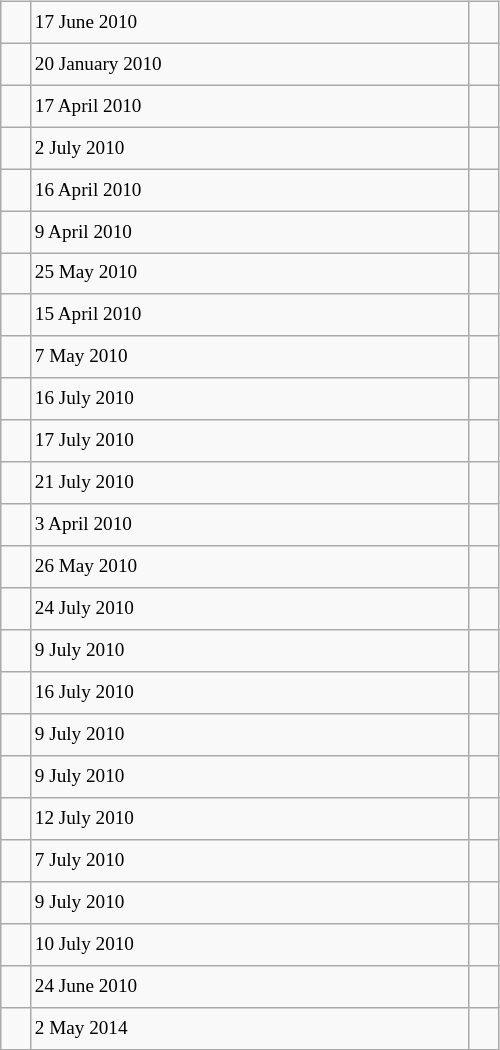<table class="wikitable" style="font-size: 80%; float: left; width: 26em; margin-right: 1em; height: 700px">
<tr>
<td></td>
<td>17 June 2010</td>
<td></td>
</tr>
<tr>
<td></td>
<td>20 January 2010</td>
<td></td>
</tr>
<tr>
<td></td>
<td>17 April 2010</td>
<td></td>
</tr>
<tr>
<td></td>
<td>2 July 2010</td>
<td></td>
</tr>
<tr>
<td></td>
<td>16 April 2010</td>
<td></td>
</tr>
<tr>
<td></td>
<td>9 April 2010</td>
<td></td>
</tr>
<tr>
<td></td>
<td>25 May 2010</td>
<td></td>
</tr>
<tr>
<td></td>
<td>15 April 2010</td>
<td></td>
</tr>
<tr>
<td></td>
<td>7 May 2010</td>
<td></td>
</tr>
<tr>
<td></td>
<td>16 July 2010</td>
<td></td>
</tr>
<tr>
<td></td>
<td>17 July 2010</td>
<td></td>
</tr>
<tr>
<td></td>
<td>21 July 2010</td>
<td></td>
</tr>
<tr>
<td></td>
<td>3 April 2010</td>
<td></td>
</tr>
<tr>
<td></td>
<td>26 May 2010</td>
<td></td>
</tr>
<tr>
<td></td>
<td>24 July 2010</td>
<td></td>
</tr>
<tr>
<td></td>
<td>9 July 2010</td>
<td></td>
</tr>
<tr>
<td></td>
<td>16 July 2010</td>
<td></td>
</tr>
<tr>
<td></td>
<td>9 July 2010</td>
<td></td>
</tr>
<tr>
<td></td>
<td>9 July 2010</td>
<td></td>
</tr>
<tr>
<td></td>
<td>12 July 2010</td>
<td></td>
</tr>
<tr>
<td></td>
<td>7 July 2010</td>
<td></td>
</tr>
<tr>
<td></td>
<td>9 July 2010</td>
<td></td>
</tr>
<tr>
<td></td>
<td>10 July 2010</td>
<td></td>
</tr>
<tr>
<td></td>
<td>24 June 2010</td>
<td></td>
</tr>
<tr>
<td></td>
<td>2 May 2014</td>
<td></td>
</tr>
</table>
